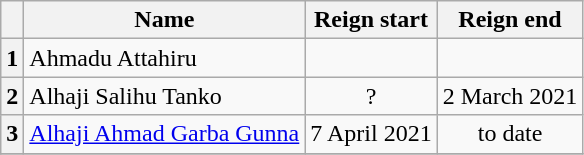<table class="wikitable">
<tr>
<th></th>
<th>Name</th>
<th>Reign start</th>
<th>Reign end</th>
</tr>
<tr>
<th>1</th>
<td>Ahmadu Attahiru</td>
<td align=center></td>
<td align=center></td>
</tr>
<tr>
<th>2</th>
<td>Alhaji Salihu Tanko</td>
<td align=center>?</td>
<td align=center>2 March 2021</td>
</tr>
<tr>
<th>3</th>
<td><a href='#'>Alhaji Ahmad Garba Gunna</a></td>
<td align=center>7 April 2021</td>
<td align=center>to date</td>
</tr>
<tr>
</tr>
</table>
